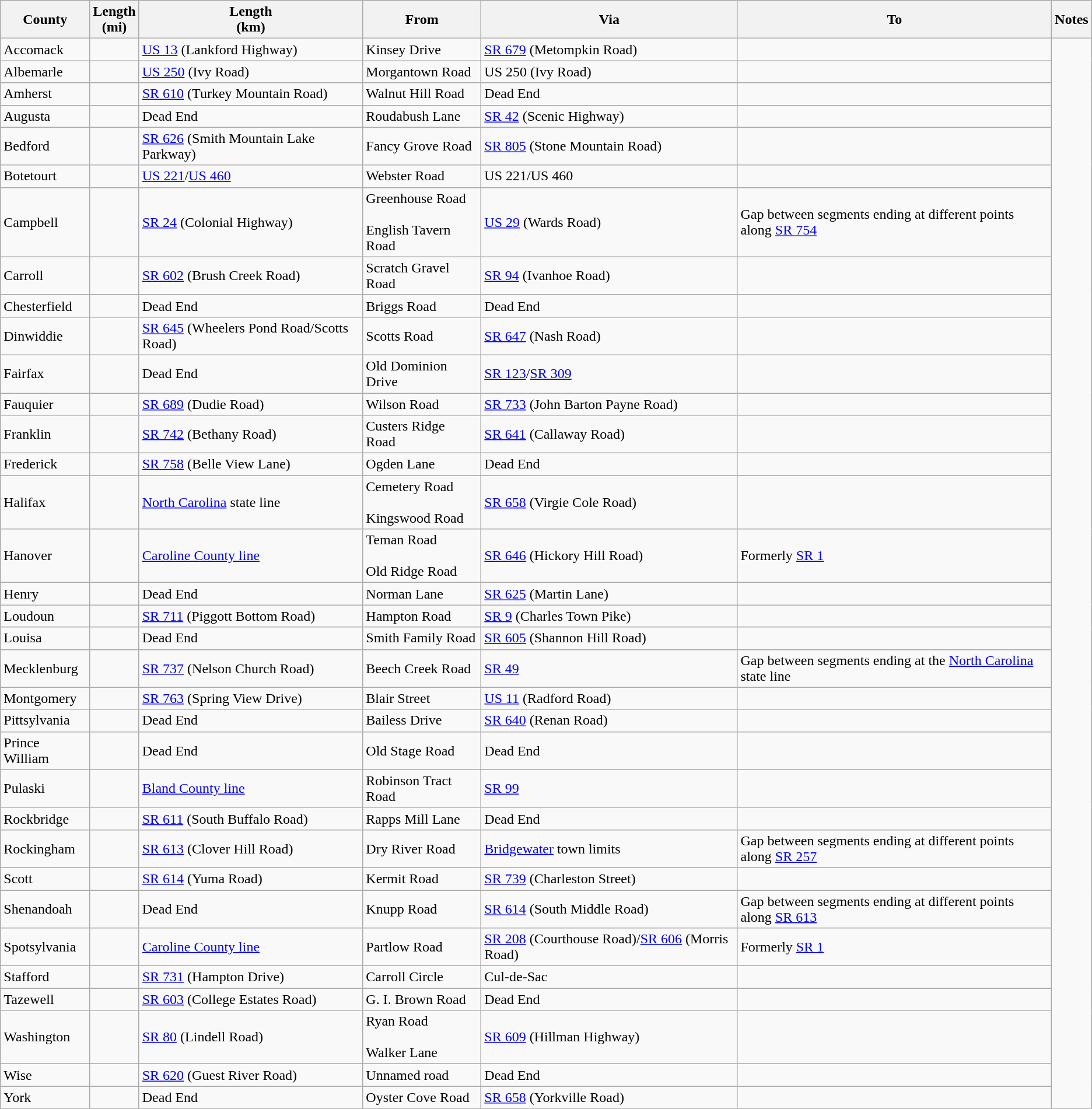<table class="wikitable sortable">
<tr>
<th>County</th>
<th>Length<br>(mi)</th>
<th>Length<br>(km)</th>
<th class="unsortable">From</th>
<th class="unsortable">Via</th>
<th class="unsortable">To</th>
<th class="unsortable">Notes</th>
</tr>
<tr>
<td id="Accomack">Accomack</td>
<td></td>
<td><a href='#'>US 13</a> (Lankford Highway)</td>
<td>Kinsey Drive</td>
<td><a href='#'>SR 679</a> (Metompkin Road)</td>
<td></td>
</tr>
<tr>
<td id="Albemarle">Albemarle</td>
<td></td>
<td><a href='#'>US 250</a> (Ivy Road)</td>
<td>Morgantown Road</td>
<td>US 250 (Ivy Road)</td>
<td><br>
</td>
</tr>
<tr>
<td id="Amherst">Amherst</td>
<td></td>
<td><a href='#'>SR 610</a> (Turkey Mountain Road)</td>
<td>Walnut Hill Road</td>
<td>Dead End</td>
<td><br>
</td>
</tr>
<tr>
<td id="Augusta">Augusta</td>
<td></td>
<td>Dead End</td>
<td>Roudabush Lane</td>
<td><a href='#'>SR 42</a> (Scenic Highway)</td>
<td><br></td>
</tr>
<tr>
<td id="Bedford">Bedford</td>
<td></td>
<td><a href='#'>SR 626</a> (Smith Mountain Lake Parkway)</td>
<td>Fancy Grove Road</td>
<td><a href='#'>SR 805</a> (Stone Mountain Road)</td>
<td><br></td>
</tr>
<tr>
<td id="Botetourt">Botetourt</td>
<td></td>
<td><a href='#'>US 221</a>/<a href='#'>US 460</a></td>
<td>Webster Road</td>
<td>US 221/US 460</td>
<td><br>

</td>
</tr>
<tr>
<td id="Campbell">Campbell</td>
<td></td>
<td><a href='#'>SR 24</a> (Colonial Highway)</td>
<td>Greenhouse Road<br><br>English Tavern Road</td>
<td><a href='#'>US 29</a> (Wards Road)</td>
<td>Gap between segments ending at different points along <a href='#'>SR 754</a><br></td>
</tr>
<tr>
<td id="Carroll">Carroll</td>
<td></td>
<td><a href='#'>SR 602</a> (Brush Creek Road)</td>
<td>Scratch Gravel Road</td>
<td><a href='#'>SR 94</a> (Ivanhoe Road)</td>
<td><br>
</td>
</tr>
<tr>
<td id="Chesterfield">Chesterfield</td>
<td></td>
<td>Dead End</td>
<td>Briggs Road</td>
<td>Dead End</td>
<td><br>



</td>
</tr>
<tr>
<td id="Dinwiddie">Dinwiddie</td>
<td></td>
<td><a href='#'>SR 645</a> (Wheelers Pond Road/Scotts Road)</td>
<td>Scotts Road</td>
<td><a href='#'>SR 647</a> (Nash Road)</td>
<td><br></td>
</tr>
<tr>
<td id="Fairfax">Fairfax</td>
<td></td>
<td>Dead End</td>
<td>Old Dominion Drive</td>
<td><a href='#'>SR 123</a>/<a href='#'>SR 309</a></td>
<td></td>
</tr>
<tr>
<td id="Fauquier">Fauquier</td>
<td></td>
<td><a href='#'>SR 689</a> (Dudie Road)</td>
<td>Wilson Road</td>
<td><a href='#'>SR 733</a> (John Barton Payne Road)</td>
<td><br>
</td>
</tr>
<tr>
<td id="Franklin">Franklin</td>
<td></td>
<td><a href='#'>SR 742</a> (Bethany Road)</td>
<td>Custers Ridge Road</td>
<td><a href='#'>SR 641</a> (Callaway Road)</td>
<td></td>
</tr>
<tr>
<td id="Frederick">Frederick</td>
<td></td>
<td><a href='#'>SR 758</a> (Belle View Lane)</td>
<td>Ogden Lane</td>
<td>Dead End</td>
<td><br>




</td>
</tr>
<tr>
<td id="Halifax">Halifax</td>
<td></td>
<td><a href='#'>North Carolina</a> state line</td>
<td>Cemetery Road<br><br>Kingswood Road</td>
<td><a href='#'>SR 658</a> (Virgie Cole Road)</td>
<td></td>
</tr>
<tr>
<td id="Hanover">Hanover</td>
<td></td>
<td><a href='#'>Caroline County line</a></td>
<td>Teman Road<br><br>Old Ridge Road</td>
<td><a href='#'>SR 646</a> (Hickory Hill Road)</td>
<td>Formerly <a href='#'>SR 1</a><br></td>
</tr>
<tr>
<td id="Henry">Henry</td>
<td></td>
<td>Dead End</td>
<td>Norman Lane</td>
<td><a href='#'>SR 625</a> (Martin Lane)</td>
<td><br>






</td>
</tr>
<tr>
<td id="Loudoun">Loudoun</td>
<td></td>
<td><a href='#'>SR 711</a> (Piggott Bottom Road)</td>
<td>Hampton Road</td>
<td><a href='#'>SR 9</a> (Charles Town Pike)</td>
<td></td>
</tr>
<tr>
<td id="Louisa">Louisa</td>
<td></td>
<td>Dead End</td>
<td>Smith Family Road</td>
<td><a href='#'>SR 605</a> (Shannon Hill Road)</td>
<td><br>

</td>
</tr>
<tr>
<td id="Mecklenburg">Mecklenburg</td>
<td></td>
<td><a href='#'>SR 737</a> (Nelson Church Road)</td>
<td>Beech Creek Road</td>
<td><a href='#'>SR 49</a></td>
<td>Gap between segments ending at the <a href='#'>North Carolina</a> state line<br></td>
</tr>
<tr>
<td id="Montgomery">Montgomery</td>
<td></td>
<td><a href='#'>SR 763</a> (Spring View Drive)</td>
<td>Blair Street</td>
<td><a href='#'>US 11</a> (Radford Road)</td>
<td><br>






</td>
</tr>
<tr>
<td id="Pittsylvania">Pittsylvania</td>
<td></td>
<td>Dead End</td>
<td>Bailess Drive</td>
<td><a href='#'>SR 640</a> (Renan Road)</td>
<td><br>

</td>
</tr>
<tr>
<td id="Prince William">Prince William</td>
<td></td>
<td>Dead End</td>
<td>Old Stage Road</td>
<td>Dead End</td>
<td></td>
</tr>
<tr>
<td id="Pulaski">Pulaski</td>
<td></td>
<td><a href='#'>Bland County line</a></td>
<td>Robinson Tract Road</td>
<td><a href='#'>SR 99</a></td>
<td><br>

</td>
</tr>
<tr>
<td id="Rockbridge">Rockbridge</td>
<td></td>
<td><a href='#'>SR 611</a> (South Buffalo Road)</td>
<td>Rapps Mill Lane</td>
<td>Dead End</td>
<td></td>
</tr>
<tr>
<td id="Rockingham">Rockingham</td>
<td></td>
<td><a href='#'>SR 613</a> (Clover Hill Road)</td>
<td>Dry River Road</td>
<td><a href='#'>Bridgewater</a> town limits</td>
<td>Gap between segments ending at different points along <a href='#'>SR 257</a><br></td>
</tr>
<tr>
<td id="Scott">Scott</td>
<td></td>
<td><a href='#'>SR 614</a> (Yuma Road)</td>
<td>Kermit Road</td>
<td><a href='#'>SR 739</a> (Charleston Street)</td>
<td></td>
</tr>
<tr>
<td id="Shenandoah">Shenandoah</td>
<td></td>
<td>Dead End</td>
<td>Knupp Road</td>
<td><a href='#'>SR 614</a> (South Middle Road)</td>
<td>Gap between segments ending at different points along <a href='#'>SR 613</a><br>
</td>
</tr>
<tr>
<td id="Spotsylvania">Spotsylvania</td>
<td></td>
<td><a href='#'>Caroline County line</a></td>
<td>Partlow Road</td>
<td><a href='#'>SR 208</a> (Courthouse Road)/<a href='#'>SR 606</a> (Morris Road)</td>
<td>Formerly <a href='#'>SR 1</a></td>
</tr>
<tr>
<td id="Stafford">Stafford</td>
<td></td>
<td><a href='#'>SR 731</a> (Hampton Drive)</td>
<td>Carroll Circle</td>
<td>Cul-de-Sac</td>
<td><br>
</td>
</tr>
<tr>
<td id="Tazewell">Tazewell</td>
<td></td>
<td><a href='#'>SR 603</a> (College Estates Road)</td>
<td>G. I. Brown Road</td>
<td>Dead End</td>
<td><br></td>
</tr>
<tr>
<td id="Washington">Washington</td>
<td></td>
<td><a href='#'>SR 80</a> (Lindell Road)</td>
<td>Ryan Road<br><br>Walker Lane</td>
<td><a href='#'>SR 609</a> (Hillman Highway)</td>
<td><br></td>
</tr>
<tr>
<td id="Wise">Wise</td>
<td></td>
<td><a href='#'>SR 620</a> (Guest River Road)</td>
<td>Unnamed road</td>
<td>Dead End</td>
<td><br></td>
</tr>
<tr>
<td id="York">York</td>
<td></td>
<td>Dead End</td>
<td>Oyster Cove Road</td>
<td><a href='#'>SR 658</a> (Yorkville Road)</td>
<td></td>
</tr>
</table>
